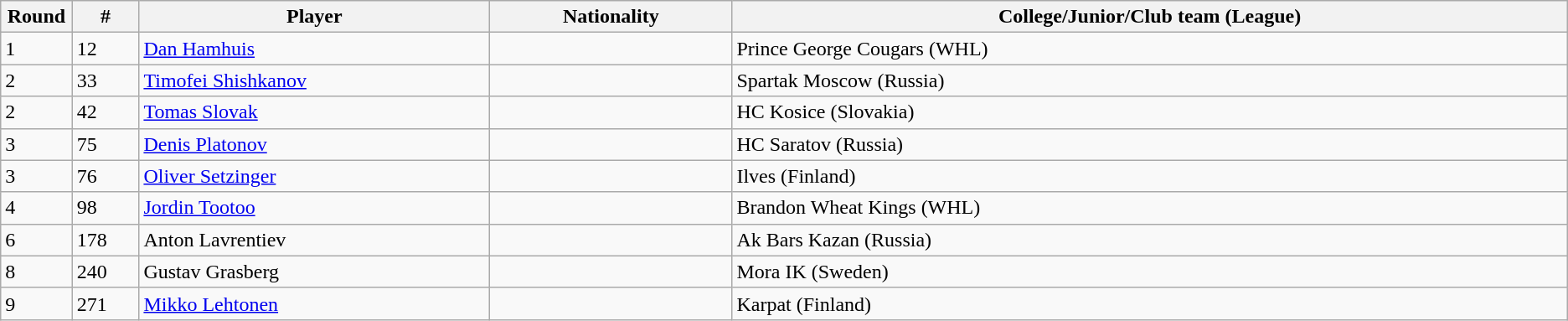<table class="wikitable">
<tr align="center">
<th bgcolor="#DDDDFF" width="4.0%">Round</th>
<th bgcolor="#DDDDFF" width="4.0%">#</th>
<th bgcolor="#DDDDFF" width="21.0%">Player</th>
<th bgcolor="#DDDDFF" width="14.5%">Nationality</th>
<th bgcolor="#DDDDFF" width="50.0%">College/Junior/Club team (League)</th>
</tr>
<tr>
<td>1</td>
<td>12</td>
<td><a href='#'>Dan Hamhuis</a></td>
<td></td>
<td>Prince George Cougars (WHL)</td>
</tr>
<tr>
<td>2</td>
<td>33</td>
<td><a href='#'>Timofei Shishkanov</a></td>
<td></td>
<td>Spartak Moscow (Russia)</td>
</tr>
<tr>
<td>2</td>
<td>42</td>
<td><a href='#'>Tomas Slovak</a></td>
<td></td>
<td>HC Kosice (Slovakia)</td>
</tr>
<tr>
<td>3</td>
<td>75</td>
<td><a href='#'>Denis Platonov</a></td>
<td></td>
<td>HC Saratov (Russia)</td>
</tr>
<tr>
<td>3</td>
<td>76</td>
<td><a href='#'>Oliver Setzinger</a></td>
<td></td>
<td>Ilves (Finland)</td>
</tr>
<tr>
<td>4</td>
<td>98</td>
<td><a href='#'>Jordin Tootoo</a></td>
<td></td>
<td>Brandon Wheat Kings (WHL)</td>
</tr>
<tr>
<td>6</td>
<td>178</td>
<td>Anton Lavrentiev</td>
<td></td>
<td>Ak Bars Kazan (Russia)</td>
</tr>
<tr>
<td>8</td>
<td>240</td>
<td>Gustav Grasberg</td>
<td></td>
<td>Mora IK (Sweden)</td>
</tr>
<tr>
<td>9</td>
<td>271</td>
<td><a href='#'>Mikko Lehtonen</a></td>
<td></td>
<td>Karpat (Finland)</td>
</tr>
</table>
